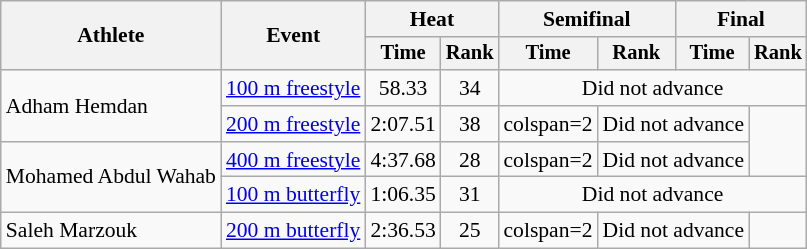<table class=wikitable style=font-size:90%;text-align:center>
<tr>
<th rowspan=2>Athlete</th>
<th rowspan=2>Event</th>
<th colspan=2>Heat</th>
<th colspan=2>Semifinal</th>
<th colspan=2>Final</th>
</tr>
<tr style=font-size:95%>
<th>Time</th>
<th>Rank</th>
<th>Time</th>
<th>Rank</th>
<th>Time</th>
<th>Rank</th>
</tr>
<tr>
<td rowspan=2 align=left>Adham Hemdan</td>
<td align=left><a href='#'>100 m freestyle</a></td>
<td>58.33</td>
<td>34</td>
<td colspan=4>Did not advance</td>
</tr>
<tr>
<td align=left><a href='#'>200 m freestyle</a></td>
<td>2:07.51</td>
<td>38</td>
<td>colspan=2 </td>
<td colspan=2>Did not advance</td>
</tr>
<tr>
<td rowspan=2 align=left>Mohamed Abdul Wahab</td>
<td align=left><a href='#'>400 m freestyle</a></td>
<td>4:37.68</td>
<td>28</td>
<td>colspan=2 </td>
<td colspan=2>Did not advance</td>
</tr>
<tr>
<td align=left><a href='#'>100 m butterfly</a></td>
<td>1:06.35</td>
<td>31</td>
<td colspan=4>Did not advance</td>
</tr>
<tr>
<td align=left>Saleh Marzouk</td>
<td align=left><a href='#'>200 m butterfly</a></td>
<td>2:36.53</td>
<td>25</td>
<td>colspan=2 </td>
<td colspan=2>Did not advance</td>
</tr>
</table>
